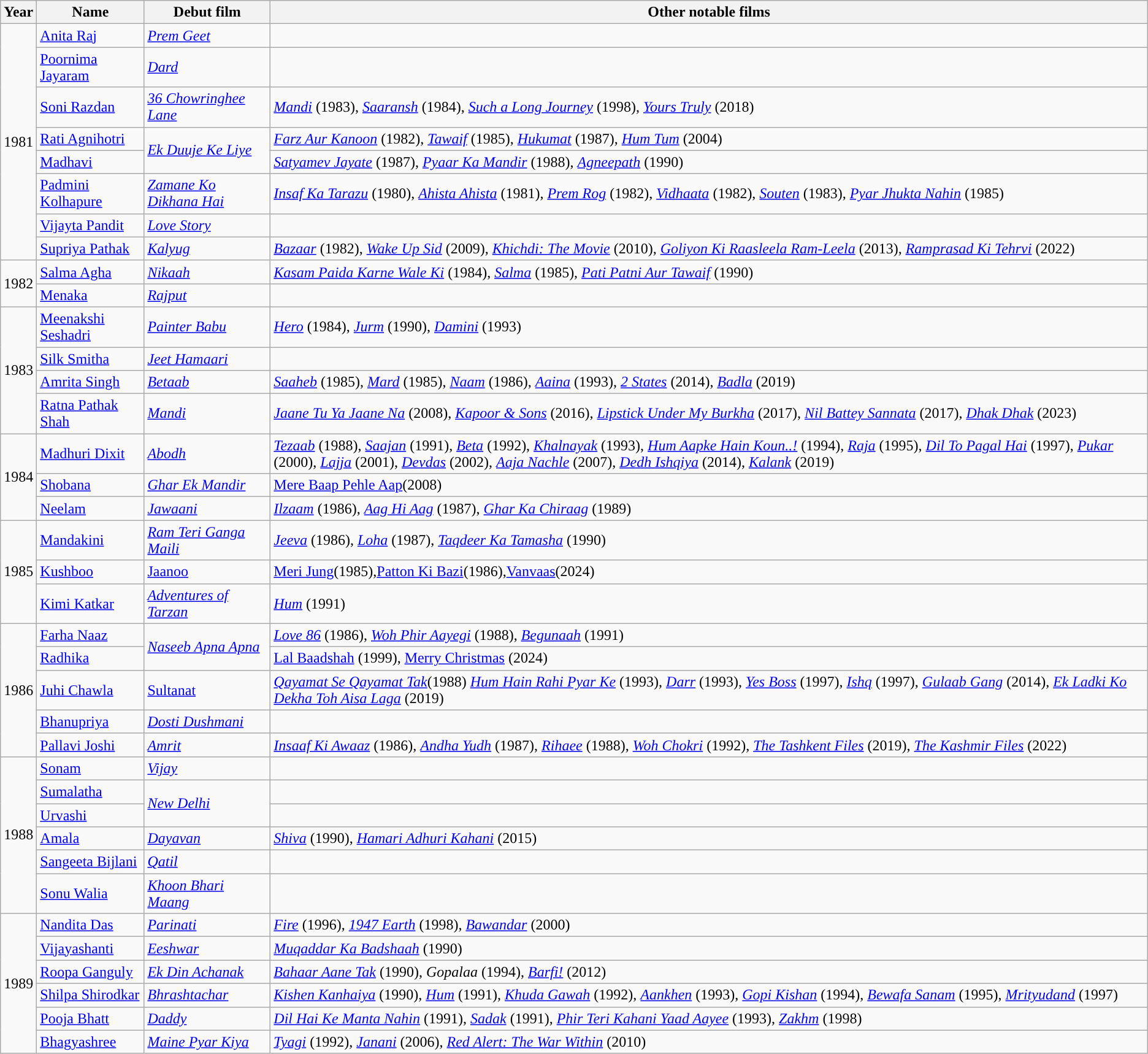<table class="wikitable sortable static-row-numbers static-row-header-text hover-highlight" "style="font-size: 100%">
<tr>
<th>Year</th>
<th>Name</th>
<th>Debut film</th>
<th class="unsortable">Other notable films</th>
</tr>
<tr>
<td rowspan="8">1981</td>
<td><a href='#'>Anita Raj</a></td>
<td><em><a href='#'>Prem Geet</a></em></td>
<td></td>
</tr>
<tr>
<td><a href='#'> Poornima Jayaram</a></td>
<td><a href='#'><em>Dard</em></a></td>
<td></td>
</tr>
<tr>
<td><a href='#'>Soni Razdan</a></td>
<td><em><a href='#'>36 Chowringhee Lane</a></em></td>
<td><em><a href='#'>Mandi</a></em> (1983), <em><a href='#'>Saaransh</a></em> (1984), <em><a href='#'>Such a Long Journey</a></em> (1998), <em><a href='#'>Yours Truly</a></em> (2018)</td>
</tr>
<tr>
<td><a href='#'>Rati Agnihotri</a></td>
<td rowspan="2"><em><a href='#'>Ek Duuje Ke Liye</a></em></td>
<td><em><a href='#'>Farz Aur Kanoon</a></em> (1982), <em><a href='#'>Tawaif</a></em> (1985), <em><a href='#'>Hukumat</a></em> (1987), <a href='#'><em>Hum Tum</em></a> (2004)</td>
</tr>
<tr>
<td><a href='#'>Madhavi</a></td>
<td><em><a href='#'>Satyamev Jayate</a></em> (1987), <em><a href='#'>Pyaar Ka Mandir</a></em> (1988), <em><a href='#'>Agneepath</a></em> (1990)</td>
</tr>
<tr>
<td><a href='#'>Padmini Kolhapure</a></td>
<td><em><a href='#'>Zamane Ko Dikhana Hai</a></em></td>
<td><em><a href='#'>Insaf Ka Tarazu</a></em> (1980), <a href='#'><em>Ahista Ahista</em></a> (1981), <em><a href='#'>Prem Rog</a></em> (1982), <em><a href='#'>Vidhaata</a></em> (1982),  <em><a href='#'>Souten</a></em> (1983), <em><a href='#'>Pyar Jhukta Nahin</a></em> (1985)</td>
</tr>
<tr>
<td><a href='#'>Vijayta Pandit</a></td>
<td><em><a href='#'>Love Story</a></em></td>
<td></td>
</tr>
<tr>
<td><a href='#'>Supriya Pathak</a></td>
<td><a href='#'><em>Kalyug</em></a></td>
<td><em><a href='#'> Bazaar</a></em> (1982), <em><a href='#'>Wake Up Sid</a></em> (2009), <em><a href='#'>Khichdi: The Movie</a></em> (2010), <em><a href='#'>Goliyon Ki Raasleela Ram-Leela</a></em> (2013), <em><a href='#'>Ramprasad Ki Tehrvi</a></em> (2022)</td>
</tr>
<tr>
<td rowspan="2">1982</td>
<td><a href='#'>Salma Agha</a></td>
<td><a href='#'><em>Nikaah</em></a></td>
<td><em><a href='#'>Kasam Paida Karne Wale Ki</a></em> (1984), <a href='#'><em>Salma</em></a> (1985), <em><a href='#'>Pati Patni Aur Tawaif</a></em> (1990)</td>
</tr>
<tr>
<td><a href='#'>Menaka</a></td>
<td><em><a href='#'> Rajput</a></em></td>
<td></td>
</tr>
<tr>
<td rowspan="4">1983</td>
<td><a href='#'>Meenakshi Seshadri</a></td>
<td><em><a href='#'>Painter Babu</a></em></td>
<td><em><a href='#'>Hero</a></em> (1984), <em><a href='#'>Jurm</a></em> (1990), <em><a href='#'>Damini</a></em> (1993)</td>
</tr>
<tr>
<td><a href='#'>Silk Smitha</a></td>
<td><em><a href='#'>Jeet Hamaari</a></em></td>
<td></td>
</tr>
<tr>
<td><a href='#'>Amrita Singh</a></td>
<td><em><a href='#'>Betaab</a></em></td>
<td><em><a href='#'>Saaheb</a></em> (1985), <em><a href='#'>Mard</a></em> (1985), <em><a href='#'>Naam</a></em> (1986), <em><a href='#'>Aaina</a></em> (1993), <a href='#'><em>2 States</em></a> (2014), <a href='#'><em>Badla</em></a> (2019)</td>
</tr>
<tr>
<td><a href='#'>Ratna Pathak Shah</a></td>
<td><em><a href='#'>Mandi</a></em></td>
<td><em><a href='#'>Jaane Tu Ya Jaane Na</a></em> (2008), <em><a href='#'>Kapoor & Sons</a></em> (2016), <em><a href='#'>Lipstick Under My Burkha</a></em> (2017), <em><a href='#'>Nil Battey Sannata</a></em> (2017), <em><a href='#'>Dhak Dhak</a></em> (2023)</td>
</tr>
<tr>
<td rowspan="3">1984</td>
<td><a href='#'>Madhuri Dixit</a></td>
<td><em><a href='#'>Abodh</a></em></td>
<td><em><a href='#'>Tezaab</a></em> (1988),  <em><a href='#'>Saajan</a></em> (1991), <em><a href='#'>Beta</a></em> (1992), <em><a href='#'>Khalnayak</a></em> (1993), <em><a href='#'>Hum Aapke Hain Koun..!</a></em> (1994), <em><a href='#'>Raja</a></em> (1995), <em><a href='#'>Dil To Pagal Hai</a></em> (1997), <em><a href='#'>Pukar</a></em> (2000), <em><a href='#'>Lajja</a></em> (2001), <em><a href='#'>Devdas</a></em> (2002), <em><a href='#'>Aaja Nachle</a></em> (2007), <em><a href='#'>Dedh Ishqiya</a></em> (2014), <em><a href='#'>Kalank</a></em> (2019)</td>
</tr>
<tr>
<td><a href='#'>Shobana</a></td>
<td><em><a href='#'>Ghar Ek Mandir</a></em></td>
<td><a href='#'>Mere Baap Pehle Aap</a>(2008)</td>
</tr>
<tr>
<td><a href='#'>Neelam</a></td>
<td><em><a href='#'>Jawaani</a></em></td>
<td><em><a href='#'>Ilzaam</a></em> (1986), <em><a href='#'>Aag Hi Aag</a></em> (1987), <em><a href='#'>Ghar Ka Chiraag</a></em> (1989)</td>
</tr>
<tr>
<td rowspan="3">1985</td>
<td><a href='#'>Mandakini</a></td>
<td><em><a href='#'>Ram Teri Ganga Maili</a></em></td>
<td><em><a href='#'>Jeeva</a></em> (1986), <em><a href='#'>Loha</a></em> (1987), <em><a href='#'>Taqdeer Ka Tamasha</a></em> (1990)</td>
</tr>
<tr>
<td><a href='#'>Kushboo</a></td>
<td><a href='#'>Jaanoo</a></td>
<td><a href='#'>Meri Jung</a>(1985),<a href='#'>Patton Ki Bazi</a>(1986),<a href='#'>Vanvaas</a>(2024)</td>
</tr>
<tr>
<td><a href='#'>Kimi Katkar</a></td>
<td><em><a href='#'>Adventures of Tarzan</a></em></td>
<td><a href='#'><em>Hum</em></a> (1991)</td>
</tr>
<tr>
<td rowspan="5">1986</td>
<td><a href='#'>Farha Naaz</a></td>
<td rowspan="2"><em><a href='#'>Naseeb Apna Apna</a></em></td>
<td><em><a href='#'>Love 86</a></em> (1986), <em><a href='#'>Woh Phir Aayegi</a></em> (1988), <em><a href='#'>Begunaah</a></em> (1991)</td>
</tr>
<tr>
<td><a href='#'> Radhika</a></td>
<td><a href='#'> Lal Baadshah</a> (1999), <a href='#'>Merry Christmas</a> (2024)</td>
</tr>
<tr>
<td><a href='#'>Juhi Chawla</a></td>
<td><a href='#'>Sultanat</a></td>
<td><em><a href='#'>Qayamat Se Qayamat Tak</a></em>(1988) <em><a href='#'>Hum Hain Rahi Pyar Ke</a></em> (1993), <em><a href='#'>Darr</a></em> (1993), <em><a href='#'>Yes Boss</a></em> (1997), <a href='#'><em>Ishq</em></a> (1997), <em><a href='#'>Gulaab Gang</a></em> (2014), <em><a href='#'>Ek Ladki Ko Dekha Toh Aisa Laga</a></em> (2019)</td>
</tr>
<tr>
<td><a href='#'>Bhanupriya</a></td>
<td><em><a href='#'>Dosti Dushmani</a></em></td>
<td></td>
</tr>
<tr>
<td><a href='#'>Pallavi Joshi</a></td>
<td><em><a href='#'>Amrit</a></em></td>
<td><em><a href='#'>Insaaf Ki Awaaz</a></em> (1986), <em><a href='#'>Andha Yudh</a></em> (1987), <em><a href='#'>Rihaee</a></em> (1988), <em><a href='#'>Woh Chokri</a></em> (1992), <em><a href='#'>The Tashkent Files</a></em> (2019), <em><a href='#'>The Kashmir Files</a></em> (2022)</td>
</tr>
<tr>
<td rowspan="6">1988</td>
<td><a href='#'>Sonam</a></td>
<td><a href='#'><em>Vijay</em></a></td>
<td></td>
</tr>
<tr>
<td><a href='#'>Sumalatha</a></td>
<td rowspan=2><a href='#'><em>New Delhi</em></a></td>
<td></td>
</tr>
<tr>
<td><a href='#'>Urvashi</a></td>
<td></td>
</tr>
<tr>
<td><a href='#'>Amala</a></td>
<td><em><a href='#'>Dayavan</a></em></td>
<td><a href='#'><em>Shiva</em></a> (1990), <em><a href='#'>Hamari Adhuri Kahani</a></em> (2015)</td>
</tr>
<tr>
<td><a href='#'>Sangeeta Bijlani</a></td>
<td><em><a href='#'>Qatil</a></em></td>
<td></td>
</tr>
<tr>
<td><a href='#'>Sonu Walia</a></td>
<td><em><a href='#'>Khoon Bhari Maang</a></em></td>
<td></td>
</tr>
<tr>
<td rowspan="6">1989</td>
<td><a href='#'>Nandita Das</a></td>
<td><em><a href='#'>Parinati</a></em></td>
<td><em><a href='#'>Fire</a></em> (1996), <em><a href='#'>1947 Earth</a></em> (1998), <em><a href='#'>Bawandar</a></em> (2000)</td>
</tr>
<tr>
<td><a href='#'>Vijayashanti</a></td>
<td><a href='#'><em>Eeshwar</em></a></td>
<td><em><a href='#'>Muqaddar Ka Badshaah</a></em> (1990)</td>
</tr>
<tr>
<td><a href='#'>Roopa Ganguly</a></td>
<td><em><a href='#'>Ek Din Achanak</a></em></td>
<td><em><a href='#'>Bahaar Aane Tak</a></em> (1990), <em>Gopalaa</em> (1994), <em><a href='#'>Barfi!</a></em> (2012)</td>
</tr>
<tr>
<td><a href='#'>Shilpa Shirodkar</a></td>
<td><em><a href='#'>Bhrashtachar</a></em></td>
<td><em><a href='#'>Kishen Kanhaiya</a></em> (1990), <em><a href='#'>Hum</a></em> (1991), <em><a href='#'>Khuda Gawah</a></em> (1992), <em><a href='#'>Aankhen</a></em> (1993), <em><a href='#'>Gopi Kishan</a></em> (1994), <em><a href='#'>Bewafa Sanam</a></em> (1995), <em><a href='#'>Mrityudand</a></em> (1997)</td>
</tr>
<tr>
<td><a href='#'>Pooja Bhatt</a></td>
<td><em><a href='#'>Daddy</a></em></td>
<td><em><a href='#'>Dil Hai Ke Manta Nahin</a></em> (1991), <em><a href='#'>Sadak</a></em> (1991), <em><a href='#'>Phir Teri Kahani Yaad Aayee</a></em> (1993), <em><a href='#'>Zakhm</a></em> (1998)</td>
</tr>
<tr>
<td><a href='#'>Bhagyashree</a></td>
<td><em><a href='#'>Maine Pyar Kiya</a></em></td>
<td><em><a href='#'>Tyagi</a></em> (1992), <em><a href='#'>Janani</a></em> (2006), <em><a href='#'>Red Alert: The War Within</a></em> (2010)</td>
</tr>
</table>
